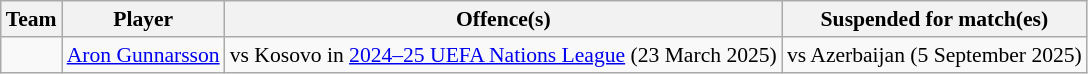<table class="wikitable" style="font-size:90%">
<tr>
<th>Team</th>
<th>Player</th>
<th>Offence(s)</th>
<th>Suspended for match(es)</th>
</tr>
<tr>
<td></td>
<td><a href='#'>Aron Gunnarsson</a></td>
<td> vs Kosovo in <a href='#'>2024–25 UEFA Nations League</a> (23 March 2025)</td>
<td>vs Azerbaijan (5 September 2025)</td>
</tr>
</table>
